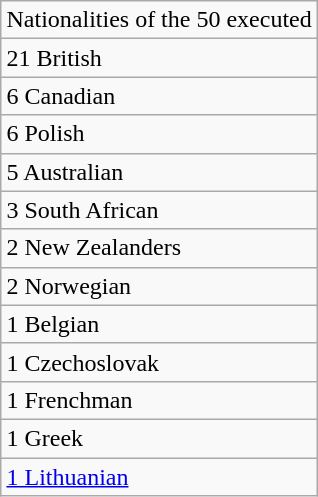<table class="wikitable" align="right">
<tr>
<td>Nationalities of the 50 executed</td>
</tr>
<tr>
<td> 21 British</td>
</tr>
<tr>
<td> 6 Canadian</td>
</tr>
<tr>
<td> 6 Polish</td>
</tr>
<tr>
<td> 5 Australian</td>
</tr>
<tr>
<td> 3 South African</td>
</tr>
<tr>
<td> 2 New Zealanders</td>
</tr>
<tr>
<td> 2 Norwegian</td>
</tr>
<tr>
<td> 1 Belgian</td>
</tr>
<tr>
<td> 1 Czechoslovak</td>
</tr>
<tr>
<td> 1 Frenchman</td>
</tr>
<tr>
<td> 1 Greek</td>
</tr>
<tr>
<td> <a href='#'>1 Lithuanian</a></td>
</tr>
</table>
